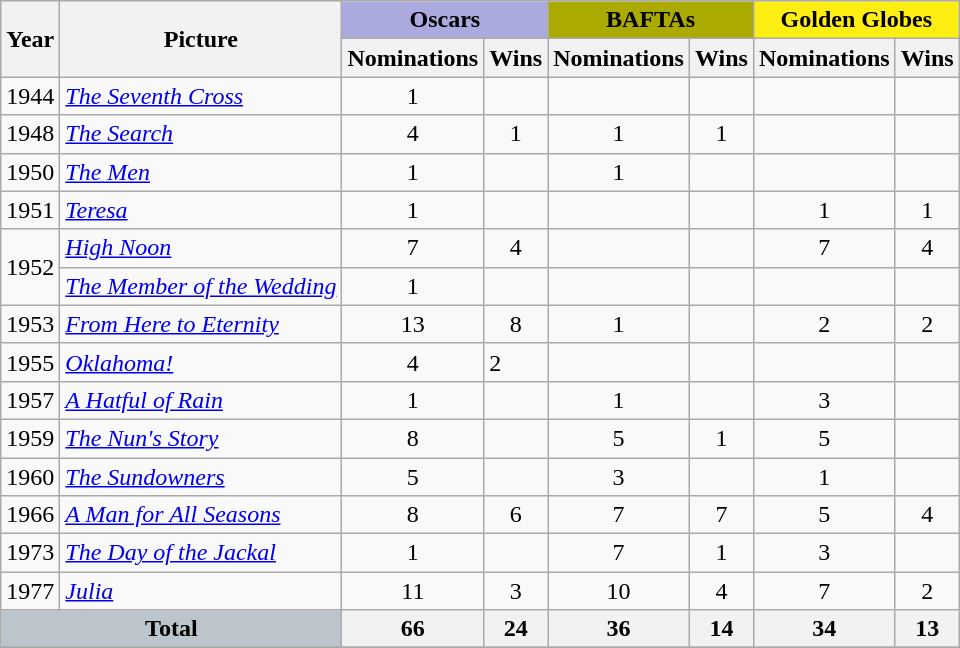<table class="wikitable">
<tr>
<th rowspan="2">Year</th>
<th rowspan="2">Picture</th>
<th colspan="2" style="background-color:#aaaade;">Oscars</th>
<th colspan="2" style="background-color:#aa0;">BAFTAs</th>
<th colspan="2" style="background-color:#fe1;">Golden Globes</th>
</tr>
<tr>
<th>Nominations</th>
<th>Wins</th>
<th>Nominations</th>
<th>Wins</th>
<th>Nominations</th>
<th>Wins</th>
</tr>
<tr>
<td>1944</td>
<td><em><a href='#'>The Seventh Cross</a></em></td>
<td align=center>1</td>
<td></td>
<td></td>
<td></td>
<td></td>
<td></td>
</tr>
<tr>
<td>1948</td>
<td><em><a href='#'>The Search</a></em></td>
<td align=center>4</td>
<td align=center>1</td>
<td align=center>1</td>
<td align=center>1</td>
<td></td>
<td></td>
</tr>
<tr>
<td>1950</td>
<td><em><a href='#'>The Men</a></em></td>
<td align=center>1</td>
<td></td>
<td align=center>1</td>
<td></td>
<td></td>
<td></td>
</tr>
<tr>
<td>1951</td>
<td><em><a href='#'>Teresa</a></em></td>
<td align=center>1</td>
<td></td>
<td></td>
<td></td>
<td align=center>1</td>
<td align=center>1</td>
</tr>
<tr>
<td rowspan="2">1952</td>
<td><em><a href='#'>High Noon</a></em></td>
<td align=center>7</td>
<td align=center>4</td>
<td></td>
<td></td>
<td align=center>7</td>
<td align=center>4</td>
</tr>
<tr>
<td><em><a href='#'>The Member of the Wedding</a></em></td>
<td align=center>1</td>
<td></td>
<td></td>
<td></td>
<td></td>
<td></td>
</tr>
<tr>
<td>1953</td>
<td><em><a href='#'>From Here to Eternity</a></em></td>
<td align=center>13</td>
<td align=center>8</td>
<td align=center>1</td>
<td></td>
<td align=center>2</td>
<td align=center>2</td>
</tr>
<tr>
<td>1955</td>
<td><em><a href='#'>Oklahoma!</a></em></td>
<td align=center>4</td>
<td ailgn=center>2</td>
<td></td>
<td></td>
<td></td>
<td></td>
</tr>
<tr>
<td>1957</td>
<td><em><a href='#'>A Hatful of Rain</a></em></td>
<td align=center>1</td>
<td></td>
<td align=center>1</td>
<td></td>
<td align=center>3</td>
<td></td>
</tr>
<tr>
<td>1959</td>
<td><em><a href='#'>The Nun's Story</a></em></td>
<td align=center>8</td>
<td></td>
<td align=center>5</td>
<td align=center>1</td>
<td align=center>5</td>
<td></td>
</tr>
<tr>
<td>1960</td>
<td><em><a href='#'>The Sundowners</a></em></td>
<td align=center>5</td>
<td></td>
<td align=center>3</td>
<td></td>
<td align=center>1</td>
<td></td>
</tr>
<tr>
<td>1966</td>
<td><em><a href='#'>A Man for All Seasons</a></em></td>
<td align=center>8</td>
<td align=center>6</td>
<td align=center>7</td>
<td align=center>7</td>
<td align=center>5</td>
<td align=center>4</td>
</tr>
<tr>
<td>1973</td>
<td><em><a href='#'>The Day of the Jackal</a></em></td>
<td align=center>1</td>
<td></td>
<td align=center>7</td>
<td align=center>1</td>
<td align=center>3</td>
<td></td>
</tr>
<tr>
<td>1977</td>
<td><em><a href='#'>Julia</a></em></td>
<td align=center>11</td>
<td align=center>3</td>
<td align=center>10</td>
<td align=center>4</td>
<td align=center>7</td>
<td align=center>2</td>
</tr>
<tr>
<th colspan="2" style="background-color:#bcc5cb;">Total</th>
<th>66</th>
<th>24</th>
<th>36</th>
<th>14</th>
<th>34</th>
<th>13</th>
</tr>
<tr>
</tr>
</table>
